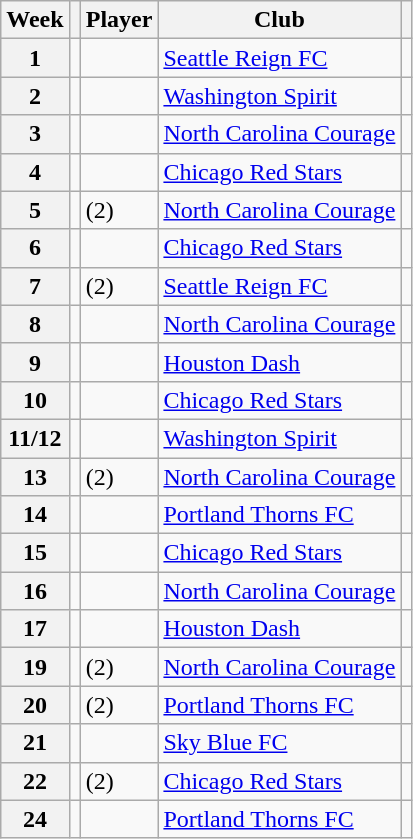<table class="wikitable sortable">
<tr>
<th scope="col">Week</th>
<th scope="col"></th>
<th scope="col">Player</th>
<th scope="col">Club</th>
<th scope="col"></th>
</tr>
<tr>
<th scope="row">1</th>
<td></td>
<td></td>
<td><a href='#'>Seattle Reign FC</a></td>
<td></td>
</tr>
<tr>
<th scope="row">2</th>
<td></td>
<td></td>
<td><a href='#'>Washington Spirit</a></td>
<td></td>
</tr>
<tr>
<th scope="row">3</th>
<td></td>
<td></td>
<td><a href='#'>North Carolina Courage</a></td>
<td></td>
</tr>
<tr>
<th scope="row">4</th>
<td></td>
<td></td>
<td><a href='#'>Chicago Red Stars</a></td>
<td></td>
</tr>
<tr>
<th scope="row">5</th>
<td></td>
<td> (2)</td>
<td><a href='#'>North Carolina Courage</a></td>
<td></td>
</tr>
<tr>
<th scope="row">6</th>
<td></td>
<td></td>
<td><a href='#'>Chicago Red Stars</a></td>
<td></td>
</tr>
<tr>
<th scope="row">7</th>
<td></td>
<td> (2)</td>
<td><a href='#'>Seattle Reign FC</a></td>
<td></td>
</tr>
<tr>
<th scope="row">8</th>
<td></td>
<td></td>
<td><a href='#'>North Carolina Courage</a></td>
<td></td>
</tr>
<tr>
<th scope="row">9</th>
<td></td>
<td></td>
<td><a href='#'>Houston Dash</a></td>
<td></td>
</tr>
<tr>
<th scope="row">10</th>
<td></td>
<td></td>
<td><a href='#'>Chicago Red Stars</a></td>
<td></td>
</tr>
<tr>
<th scope="row" data-sort-value=11>11/12</th>
<td></td>
<td></td>
<td><a href='#'>Washington Spirit</a></td>
<td></td>
</tr>
<tr>
<th scope="row">13</th>
<td></td>
<td> (2)</td>
<td><a href='#'>North Carolina Courage</a></td>
<td></td>
</tr>
<tr>
<th scope="row">14</th>
<td></td>
<td></td>
<td><a href='#'>Portland Thorns FC</a></td>
<td></td>
</tr>
<tr>
<th scope="row">15</th>
<td></td>
<td></td>
<td><a href='#'>Chicago Red Stars</a></td>
<td></td>
</tr>
<tr>
<th scope="row">16</th>
<td></td>
<td></td>
<td><a href='#'>North Carolina Courage</a></td>
<td></td>
</tr>
<tr>
<th scope="row">17</th>
<td></td>
<td></td>
<td><a href='#'>Houston Dash</a></td>
<td></td>
</tr>
<tr>
<th scope="row">19</th>
<td></td>
<td> (2)</td>
<td><a href='#'>North Carolina Courage</a></td>
<td></td>
</tr>
<tr>
<th scope="row">20</th>
<td></td>
<td> (2)</td>
<td><a href='#'>Portland Thorns FC</a></td>
<td></td>
</tr>
<tr>
<th scope="row">21</th>
<td></td>
<td></td>
<td><a href='#'>Sky Blue FC</a></td>
<td></td>
</tr>
<tr>
<th scope="row">22</th>
<td></td>
<td> (2)</td>
<td><a href='#'>Chicago Red Stars</a></td>
<td></td>
</tr>
<tr>
<th scope="row">24</th>
<td></td>
<td></td>
<td><a href='#'>Portland Thorns FC</a></td>
<td></td>
</tr>
</table>
